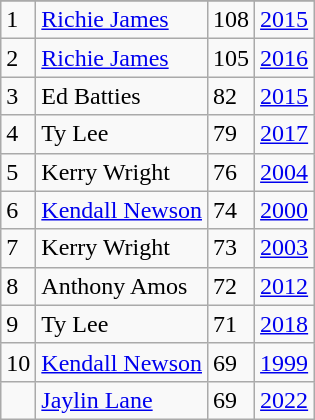<table class="wikitable">
<tr>
</tr>
<tr>
<td>1</td>
<td><a href='#'>Richie James</a></td>
<td>108</td>
<td><a href='#'>2015</a></td>
</tr>
<tr>
<td>2</td>
<td><a href='#'>Richie James</a></td>
<td>105</td>
<td><a href='#'>2016</a></td>
</tr>
<tr>
<td>3</td>
<td>Ed Batties</td>
<td>82</td>
<td><a href='#'>2015</a></td>
</tr>
<tr>
<td>4</td>
<td>Ty Lee</td>
<td>79</td>
<td><a href='#'>2017</a></td>
</tr>
<tr>
<td>5</td>
<td>Kerry Wright</td>
<td>76</td>
<td><a href='#'>2004</a></td>
</tr>
<tr>
<td>6</td>
<td><a href='#'>Kendall Newson</a></td>
<td>74</td>
<td><a href='#'>2000</a></td>
</tr>
<tr>
<td>7</td>
<td>Kerry Wright</td>
<td>73</td>
<td><a href='#'>2003</a></td>
</tr>
<tr>
<td>8</td>
<td>Anthony Amos</td>
<td>72</td>
<td><a href='#'>2012</a></td>
</tr>
<tr>
<td>9</td>
<td>Ty Lee</td>
<td>71</td>
<td><a href='#'>2018</a></td>
</tr>
<tr>
<td>10</td>
<td><a href='#'>Kendall Newson</a></td>
<td>69</td>
<td><a href='#'>1999</a></td>
</tr>
<tr>
<td></td>
<td><a href='#'>Jaylin Lane</a></td>
<td>69</td>
<td><a href='#'>2022</a></td>
</tr>
</table>
